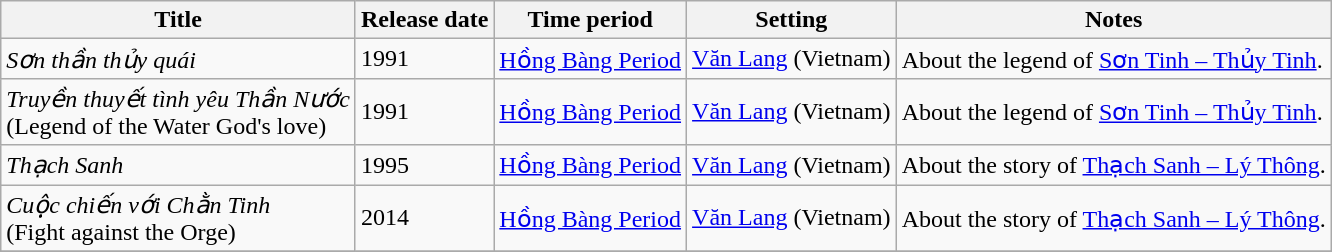<table class="wikitable sortable" border="1">
<tr>
<th scope="col">Title</th>
<th scope="col">Release date</th>
<th scope="col">Time period</th>
<th scope="col">Setting</th>
<th scope="col" class="unsortable">Notes</th>
</tr>
<tr>
<td><em>Sơn thần thủy quái</em></td>
<td>1991</td>
<td><a href='#'>Hồng Bàng Period</a></td>
<td><a href='#'>Văn Lang</a> (Vietnam)</td>
<td>About the legend of <a href='#'>Sơn Tinh – Thủy Tinh</a>.</td>
</tr>
<tr>
<td><em>Truyền thuyết tình yêu Thần Nước</em><br>(Legend of the Water God's love)</td>
<td>1991</td>
<td><a href='#'>Hồng Bàng Period</a></td>
<td><a href='#'>Văn Lang</a> (Vietnam)</td>
<td>About the legend of <a href='#'>Sơn Tinh – Thủy Tinh</a>.</td>
</tr>
<tr>
<td><em>Thạch Sanh</em></td>
<td>1995</td>
<td><a href='#'>Hồng Bàng Period</a></td>
<td><a href='#'>Văn Lang</a> (Vietnam)</td>
<td>About the story of <a href='#'>Thạch Sanh – Lý Thông</a>.</td>
</tr>
<tr>
<td><em>Cuộc chiến với Chằn Tinh</em><br>(Fight against the Orge)</td>
<td>2014</td>
<td><a href='#'>Hồng Bàng Period</a></td>
<td><a href='#'>Văn Lang</a> (Vietnam)</td>
<td>About the story of <a href='#'>Thạch Sanh – Lý Thông</a>.</td>
</tr>
<tr>
</tr>
</table>
